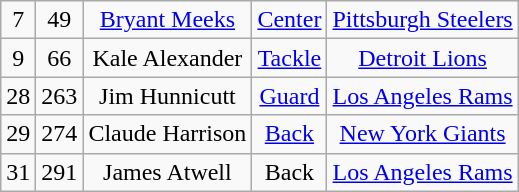<table class="wikitable" style="text-align:center">
<tr>
<td>7</td>
<td>49</td>
<td><a href='#'>Bryant Meeks</a></td>
<td><a href='#'>Center</a></td>
<td><a href='#'>Pittsburgh Steelers</a></td>
</tr>
<tr>
<td>9</td>
<td>66</td>
<td>Kale Alexander</td>
<td><a href='#'>Tackle</a></td>
<td><a href='#'>Detroit Lions</a></td>
</tr>
<tr>
<td>28</td>
<td>263</td>
<td>Jim Hunnicutt</td>
<td><a href='#'>Guard</a></td>
<td><a href='#'>Los Angeles Rams</a></td>
</tr>
<tr>
<td>29</td>
<td>274</td>
<td>Claude Harrison</td>
<td><a href='#'>Back</a></td>
<td><a href='#'>New York Giants</a></td>
</tr>
<tr>
<td>31</td>
<td>291</td>
<td>James Atwell</td>
<td>Back</td>
<td><a href='#'>Los Angeles Rams</a></td>
</tr>
</table>
